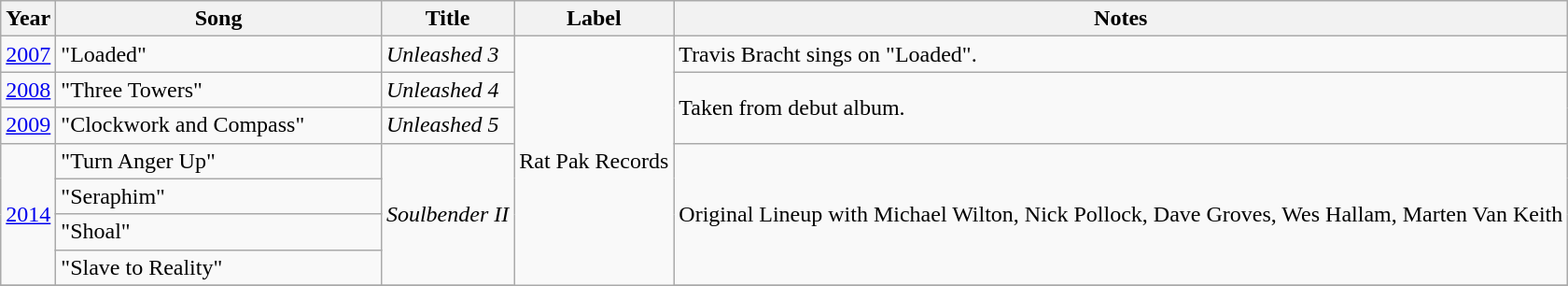<table class="wikitable" border="1">
<tr>
<th>Year</th>
<th width="225">Song</th>
<th>Title</th>
<th>Label</th>
<th>Notes</th>
</tr>
<tr>
<td><a href='#'>2007</a></td>
<td>"Loaded"</td>
<td><em>Unleashed 3</em></td>
<td rowspan="8">Rat Pak Records</td>
<td>Travis Bracht sings on "Loaded".</td>
</tr>
<tr>
<td><a href='#'>2008</a></td>
<td>"Three Towers"</td>
<td><em>Unleashed 4</em></td>
<td rowspan="2">Taken from debut album.</td>
</tr>
<tr>
<td><a href='#'>2009</a></td>
<td>"Clockwork and Compass"</td>
<td><em>Unleashed 5</em></td>
</tr>
<tr>
<td rowspan=4><a href='#'>2014</a></td>
<td>"Turn Anger Up"</td>
<td rowspan=4><em>Soulbender II</em></td>
<td rowspan=4>Original Lineup with Michael Wilton, Nick Pollock, Dave Groves, Wes Hallam, Marten Van Keith</td>
</tr>
<tr>
<td>"Seraphim"</td>
</tr>
<tr>
<td>"Shoal"</td>
</tr>
<tr>
<td>"Slave to Reality"</td>
</tr>
<tr>
</tr>
</table>
